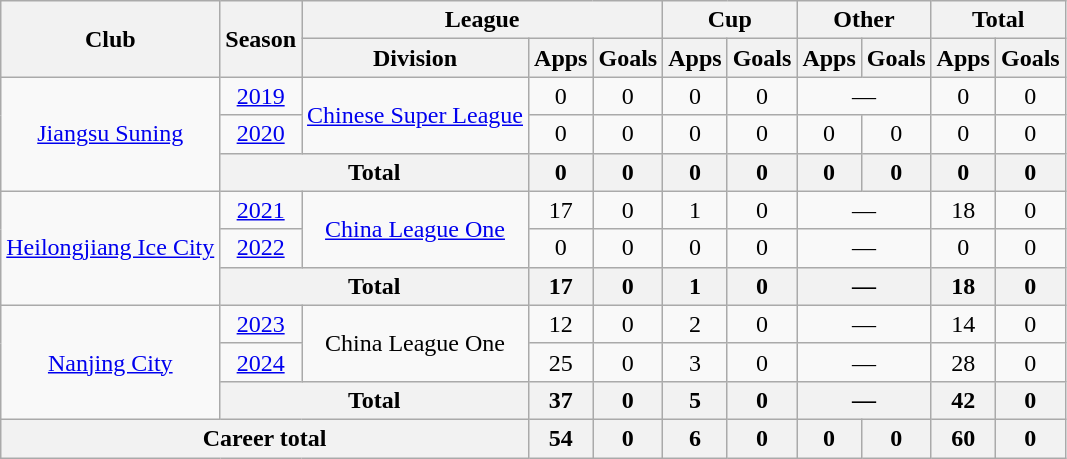<table class="wikitable" style="text-align: center">
<tr>
<th rowspan="2">Club</th>
<th rowspan="2">Season</th>
<th colspan="3">League</th>
<th colspan="2">Cup</th>
<th colspan="2">Other</th>
<th colspan="2">Total</th>
</tr>
<tr>
<th>Division</th>
<th>Apps</th>
<th>Goals</th>
<th>Apps</th>
<th>Goals</th>
<th>Apps</th>
<th>Goals</th>
<th>Apps</th>
<th>Goals</th>
</tr>
<tr>
<td rowspan="3"><a href='#'>Jiangsu Suning</a></td>
<td><a href='#'>2019</a></td>
<td rowspan="2"><a href='#'>Chinese Super League</a></td>
<td>0</td>
<td>0</td>
<td>0</td>
<td>0</td>
<td colspan="2">—</td>
<td>0</td>
<td>0</td>
</tr>
<tr>
<td><a href='#'>2020</a></td>
<td>0</td>
<td>0</td>
<td>0</td>
<td>0</td>
<td>0</td>
<td>0</td>
<td>0</td>
<td>0</td>
</tr>
<tr>
<th colspan=2>Total</th>
<th>0</th>
<th>0</th>
<th>0</th>
<th>0</th>
<th>0</th>
<th>0</th>
<th>0</th>
<th>0</th>
</tr>
<tr>
<td rowspan="3"><a href='#'>Heilongjiang Ice City</a></td>
<td><a href='#'>2021</a></td>
<td rowspan="2"><a href='#'>China League One</a></td>
<td>17</td>
<td>0</td>
<td>1</td>
<td>0</td>
<td colspan="2">—</td>
<td>18</td>
<td>0</td>
</tr>
<tr>
<td><a href='#'>2022</a></td>
<td>0</td>
<td>0</td>
<td>0</td>
<td>0</td>
<td colspan="2">—</td>
<td>0</td>
<td>0</td>
</tr>
<tr>
<th colspan=2>Total</th>
<th>17</th>
<th>0</th>
<th>1</th>
<th>0</th>
<th colspan="2">—</th>
<th>18</th>
<th>0</th>
</tr>
<tr>
<td rowspan="3"><a href='#'>Nanjing City</a></td>
<td><a href='#'>2023</a></td>
<td rowspan="2">China League One</td>
<td>12</td>
<td>0</td>
<td>2</td>
<td>0</td>
<td colspan="2">—</td>
<td>14</td>
<td>0</td>
</tr>
<tr>
<td><a href='#'>2024</a></td>
<td>25</td>
<td>0</td>
<td>3</td>
<td>0</td>
<td colspan="2">—</td>
<td>28</td>
<td>0</td>
</tr>
<tr>
<th colspan=2>Total</th>
<th>37</th>
<th>0</th>
<th>5</th>
<th>0</th>
<th colspan="2">—</th>
<th>42</th>
<th>0</th>
</tr>
<tr>
<th colspan=3>Career total</th>
<th>54</th>
<th>0</th>
<th>6</th>
<th>0</th>
<th>0</th>
<th>0</th>
<th>60</th>
<th>0</th>
</tr>
</table>
